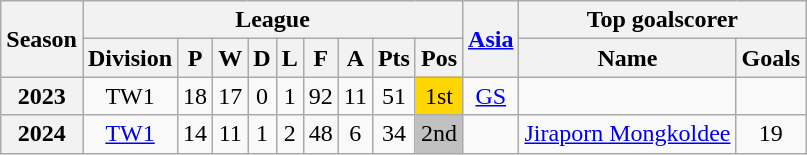<table class="wikitable" style="text-align: center">
<tr>
<th rowspan=2>Season</th>
<th colspan=9>League</th>
<th rowspan=2><a href='#'>Asia</a></th>
<th colspan=2>Top goalscorer</th>
</tr>
<tr>
<th>Division</th>
<th>P</th>
<th>W</th>
<th>D</th>
<th>L</th>
<th>F</th>
<th>A</th>
<th>Pts</th>
<th>Pos</th>
<th>Name</th>
<th>Goals</th>
</tr>
<tr>
<th>2023</th>
<td>TW1</td>
<td>18</td>
<td>17</td>
<td>0</td>
<td>1</td>
<td>92</td>
<td>11</td>
<td>51</td>
<td bgcolor=gold>1st</td>
<td><a href='#'>GS</a></td>
<td></td>
<td></td>
</tr>
<tr>
<th>2024</th>
<td><a href='#'>TW1</a></td>
<td>14</td>
<td>11</td>
<td>1</td>
<td>2</td>
<td>48</td>
<td>6</td>
<td>34</td>
<td bgcolor=silver>2nd</td>
<td></td>
<td align="left"> <a href='#'>Jiraporn Mongkoldee</a></td>
<td>19</td>
</tr>
</table>
